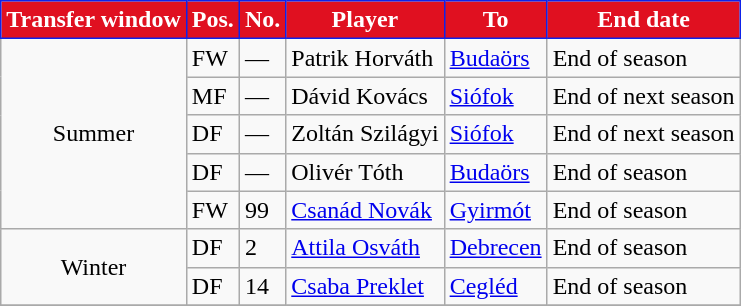<table class="wikitable plainrowheaders sortable">
<tr>
<th style="background-color:#E01020;color:white;border:1px solid #0E22E9">Transfer window</th>
<th style="background-color:#E01020;color:white;border:1px solid #0E22E9">Pos.</th>
<th style="background-color:#E01020;color:white;border:1px solid #0E22E9">No.</th>
<th style="background-color:#E01020;color:white;border:1px solid #0E22E9">Player</th>
<th style="background-color:#E01020;color:white;border:1px solid #0E22E9">To</th>
<th style="background-color:#E01020;color:white;border:1px solid #0E22E9">End date</th>
</tr>
<tr>
<td rowspan="5" style="text-align:center;">Summer</td>
<td style=text-aligncenter;>FW</td>
<td style=text-aligncenter;>—</td>
<td style=text-alignleft;> Patrik Horváth</td>
<td style=text-alignleft;><a href='#'>Budaörs</a></td>
<td style=text-aligncenter;>End of season</td>
</tr>
<tr>
<td style=text-aligncenter;>MF</td>
<td style=text-aligncenter;>—</td>
<td style=text-alignleft;> Dávid Kovács</td>
<td style=text-alignleft;><a href='#'>Siófok</a></td>
<td style=text-aligncenter;>End of next season</td>
</tr>
<tr>
<td style=text-aligncenter;>DF</td>
<td style=text-aligncenter;>—</td>
<td style=text-alignleft;> Zoltán Szilágyi</td>
<td style=text-alignleft;><a href='#'>Siófok</a></td>
<td style=text-aligncenter;>End of next season</td>
</tr>
<tr>
<td style=text-aligncenter;>DF</td>
<td style=text-aligncenter;>—</td>
<td style=text-alignleft;> Olivér Tóth</td>
<td style=text-alignleft;><a href='#'>Budaörs</a></td>
<td style=text-aligncenter;>End of season</td>
</tr>
<tr>
<td style=text-aligncenter;>FW</td>
<td style=text-aligncenter;>99</td>
<td style=text-alignleft;> <a href='#'>Csanád Novák</a></td>
<td style=text-alignleft;><a href='#'>Gyirmót</a></td>
<td style=text-aligncenter;>End of season</td>
</tr>
<tr>
<td rowspan="2" style="text-align:center;">Winter</td>
<td style=text-aligncenter;>DF</td>
<td style=text-aligncenter;>2</td>
<td style=text-alignleft;> <a href='#'>Attila Osváth</a></td>
<td style=text-alignleft;><a href='#'>Debrecen</a></td>
<td style=text-aligncenter;>End of season</td>
</tr>
<tr>
<td style=text-aligncenter;>DF</td>
<td style=text-aligncenter;>14</td>
<td style=text-alignleft;> <a href='#'>Csaba Preklet</a></td>
<td style=text-alignleft;><a href='#'>Cegléd</a></td>
<td style=text-aligncenter;>End of season</td>
</tr>
<tr>
</tr>
</table>
